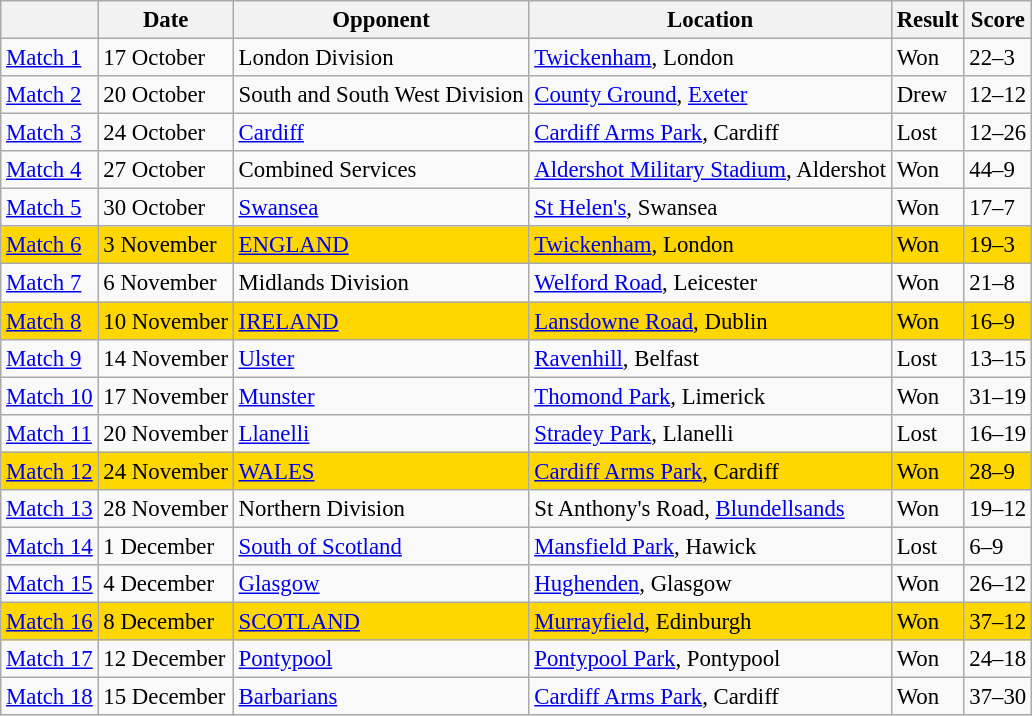<table class="wikitable" style="font-size: 95%;">
<tr>
<th></th>
<th>Date</th>
<th>Opponent</th>
<th>Location</th>
<th>Result</th>
<th>Score</th>
</tr>
<tr>
<td><a href='#'>Match 1</a></td>
<td>17 October</td>
<td>London Division</td>
<td><a href='#'>Twickenham</a>, London</td>
<td>Won</td>
<td>22–3</td>
</tr>
<tr>
<td><a href='#'>Match 2</a></td>
<td>20 October</td>
<td>South and South West Division</td>
<td><a href='#'>County Ground</a>, <a href='#'>Exeter</a></td>
<td>Drew</td>
<td>12–12</td>
</tr>
<tr>
<td><a href='#'>Match 3</a></td>
<td>24 October</td>
<td><a href='#'>Cardiff</a></td>
<td><a href='#'>Cardiff Arms Park</a>, Cardiff</td>
<td>Lost</td>
<td>12–26</td>
</tr>
<tr>
<td><a href='#'>Match 4</a></td>
<td>27 October</td>
<td>Combined Services</td>
<td><a href='#'>Aldershot Military Stadium</a>, Aldershot</td>
<td>Won</td>
<td>44–9</td>
</tr>
<tr>
<td><a href='#'>Match 5</a></td>
<td>30 October</td>
<td><a href='#'>Swansea</a></td>
<td><a href='#'>St Helen's</a>, Swansea</td>
<td>Won</td>
<td>17–7</td>
</tr>
<tr bgcolor=Gold>
<td><a href='#'>Match 6</a></td>
<td>3 November</td>
<td><a href='#'>ENGLAND</a></td>
<td><a href='#'>Twickenham</a>, London</td>
<td>Won</td>
<td>19–3</td>
</tr>
<tr>
<td><a href='#'>Match 7</a></td>
<td>6 November</td>
<td>Midlands Division</td>
<td><a href='#'>Welford Road</a>, Leicester</td>
<td>Won</td>
<td>21–8</td>
</tr>
<tr bgcolor=Gold>
<td><a href='#'>Match 8</a></td>
<td>10 November</td>
<td><a href='#'>IRELAND</a></td>
<td><a href='#'>Lansdowne Road</a>, Dublin</td>
<td>Won</td>
<td>16–9</td>
</tr>
<tr>
<td><a href='#'>Match 9</a></td>
<td>14 November</td>
<td><a href='#'>Ulster</a></td>
<td><a href='#'>Ravenhill</a>, Belfast</td>
<td>Lost</td>
<td>13–15</td>
</tr>
<tr>
<td><a href='#'>Match 10</a></td>
<td>17 November</td>
<td><a href='#'>Munster</a></td>
<td><a href='#'>Thomond Park</a>, Limerick</td>
<td>Won</td>
<td>31–19</td>
</tr>
<tr>
<td><a href='#'>Match 11</a></td>
<td>20 November</td>
<td><a href='#'>Llanelli</a></td>
<td><a href='#'>Stradey Park</a>, Llanelli</td>
<td>Lost</td>
<td>16–19</td>
</tr>
<tr bgcolor=Gold>
<td><a href='#'>Match 12</a></td>
<td>24 November</td>
<td><a href='#'>WALES</a></td>
<td><a href='#'>Cardiff Arms Park</a>, Cardiff</td>
<td>Won</td>
<td>28–9</td>
</tr>
<tr>
<td><a href='#'>Match 13</a></td>
<td>28 November</td>
<td>Northern Division</td>
<td>St Anthony's Road, <a href='#'>Blundellsands</a></td>
<td>Won</td>
<td>19–12</td>
</tr>
<tr>
<td><a href='#'>Match 14</a></td>
<td>1 December</td>
<td><a href='#'>South of Scotland</a></td>
<td><a href='#'>Mansfield Park</a>, Hawick</td>
<td>Lost</td>
<td>6–9</td>
</tr>
<tr>
<td><a href='#'>Match 15</a></td>
<td>4 December</td>
<td><a href='#'>Glasgow</a></td>
<td><a href='#'>Hughenden</a>, Glasgow</td>
<td>Won</td>
<td>26–12</td>
</tr>
<tr bgcolor=Gold>
<td><a href='#'>Match 16</a></td>
<td>8 December</td>
<td><a href='#'>SCOTLAND</a></td>
<td><a href='#'>Murrayfield</a>, Edinburgh</td>
<td>Won</td>
<td>37–12</td>
</tr>
<tr>
<td><a href='#'>Match 17</a></td>
<td>12 December</td>
<td><a href='#'>Pontypool</a></td>
<td><a href='#'>Pontypool Park</a>, Pontypool</td>
<td>Won</td>
<td>24–18</td>
</tr>
<tr>
<td><a href='#'>Match 18</a></td>
<td>15 December</td>
<td><a href='#'>Barbarians</a></td>
<td><a href='#'>Cardiff Arms Park</a>, Cardiff</td>
<td>Won</td>
<td>37–30</td>
</tr>
</table>
